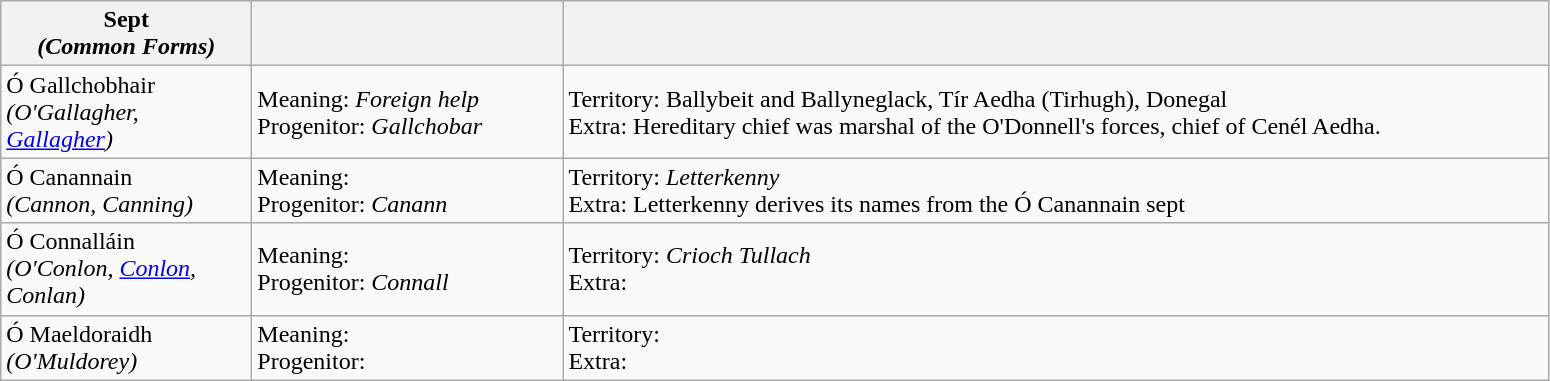<table class="wikitable">
<tr>
<th width="160">Sept<br><em>(Common Forms)</em></th>
<th width="200"></th>
<th width="650"></th>
</tr>
<tr>
<td>Ó Gallchobhair<br><em>(O'Gallagher, <a href='#'>Gallagher</a>)</em></td>
<td>Meaning: <em>Foreign help</em><br>Progenitor: <em>Gallchobar</em></td>
<td>Territory: Ballybeit and Ballyneglack, Tír Aedha (Tirhugh), Donegal<br>Extra: Hereditary chief was marshal of the O'Donnell's forces, chief of Cenél Aedha.</td>
</tr>
<tr>
<td>Ó Canannain<br><em>(Cannon, Canning)</em></td>
<td>Meaning:<br>Progenitor: <em>Canann</em></td>
<td>Territory: <em>Letterkenny</em><br>Extra: Letterkenny derives its names from the Ó Canannain sept</td>
</tr>
<tr>
<td>Ó Connalláin<br><em>(O'Conlon, <a href='#'>Conlon</a>, Conlan)</em></td>
<td>Meaning:<br>Progenitor: <em>Connall</em></td>
<td>Territory: <em>Crioch Tullach</em><br>Extra:</td>
</tr>
<tr>
<td>Ó Maeldoraidh<br><em>(O'Muldorey)</em></td>
<td>Meaning:<br>Progenitor:</td>
<td>Territory: <br>Extra:</td>
</tr>
</table>
